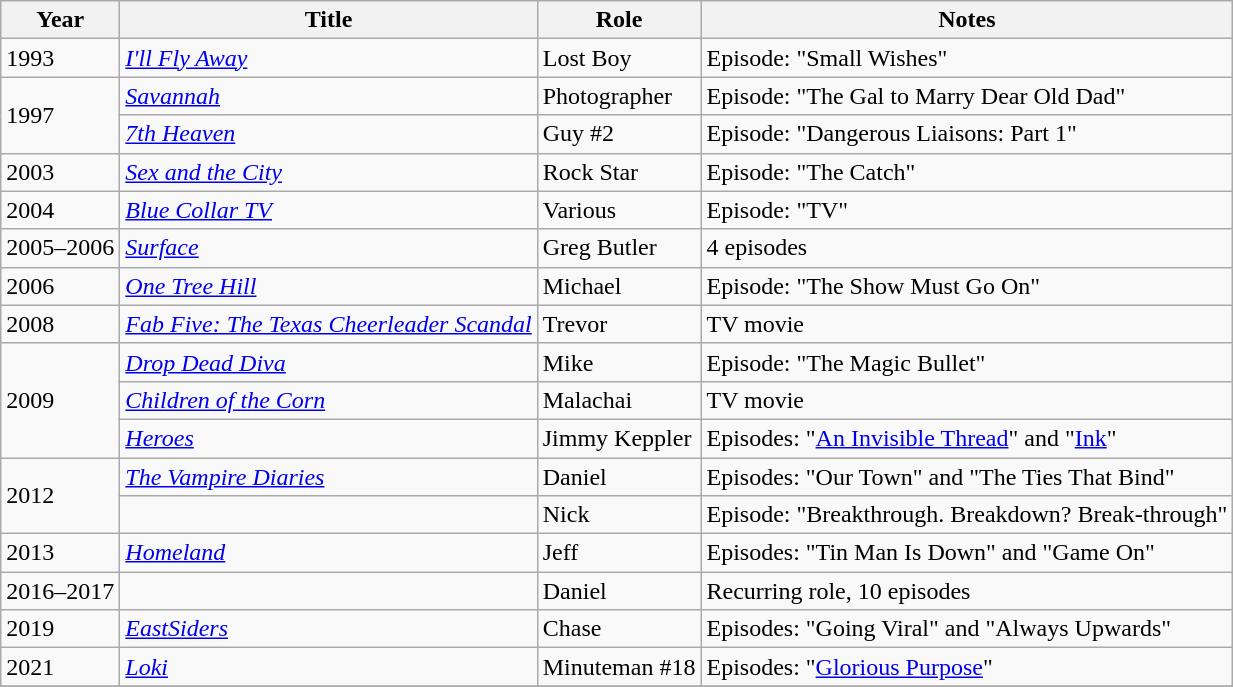<table class="wikitable sortable">
<tr>
<th>Year</th>
<th>Title</th>
<th>Role</th>
<th class="unsortable">Notes</th>
</tr>
<tr>
<td>1993</td>
<td><em><a href='#'>I'll Fly Away</a></em></td>
<td>Lost Boy</td>
<td>Episode: "Small Wishes"</td>
</tr>
<tr>
<td rowspan="2">1997</td>
<td><em><a href='#'>Savannah</a></em></td>
<td>Photographer</td>
<td>Episode: "The Gal to Marry Dear Old Dad"</td>
</tr>
<tr>
<td><em><a href='#'>7th Heaven</a></em></td>
<td>Guy #2</td>
<td>Episode: "Dangerous Liaisons: Part 1"</td>
</tr>
<tr>
<td>2003</td>
<td><em><a href='#'>Sex and the City</a></em></td>
<td>Rock Star</td>
<td>Episode: "The Catch"</td>
</tr>
<tr>
<td>2004</td>
<td><em><a href='#'>Blue Collar TV</a></em></td>
<td>Various</td>
<td>Episode: "TV"</td>
</tr>
<tr>
<td>2005–2006</td>
<td><em><a href='#'>Surface</a></em></td>
<td>Greg Butler</td>
<td>4 episodes</td>
</tr>
<tr>
<td>2006</td>
<td><em><a href='#'>One Tree Hill</a></em></td>
<td>Michael</td>
<td>Episode: "The Show Must Go On"</td>
</tr>
<tr>
<td>2008</td>
<td><em><a href='#'>Fab Five: The Texas Cheerleader Scandal</a></em></td>
<td>Trevor</td>
<td>TV movie</td>
</tr>
<tr>
<td rowspan="3">2009</td>
<td><em><a href='#'>Drop Dead Diva</a></em></td>
<td>Mike</td>
<td>Episode: "The Magic Bullet"</td>
</tr>
<tr>
<td><em><a href='#'>Children of the Corn</a></em></td>
<td>Malachai</td>
<td>TV movie</td>
</tr>
<tr>
<td><em><a href='#'>Heroes</a></em></td>
<td>Jimmy Keppler</td>
<td>Episodes: "<a href='#'>An Invisible Thread</a>" and "<a href='#'>Ink</a>"</td>
</tr>
<tr>
<td rowspan="2">2012</td>
<td><em><a href='#'>The Vampire Diaries</a></em></td>
<td>Daniel</td>
<td>Episodes: "Our Town" and "The Ties That Bind"</td>
</tr>
<tr>
<td><em></em></td>
<td>Nick</td>
<td>Episode: "Breakthrough. Breakdown? Break-through"</td>
</tr>
<tr>
<td>2013</td>
<td><em><a href='#'>Homeland</a></em></td>
<td>Jeff</td>
<td>Episodes: "Tin Man Is Down" and "Game On"</td>
</tr>
<tr>
<td>2016–2017</td>
<td><em></em></td>
<td>Daniel</td>
<td>Recurring role, 10 episodes</td>
</tr>
<tr>
<td>2019</td>
<td><em><a href='#'>EastSiders</a></em></td>
<td>Chase</td>
<td>Episodes: "Going Viral" and "Always Upwards"</td>
</tr>
<tr>
<td>2021</td>
<td><em><a href='#'>Loki</a></em></td>
<td>Minuteman #18</td>
<td>Episodes: "<a href='#'>Glorious Purpose</a>"</td>
</tr>
<tr>
</tr>
</table>
